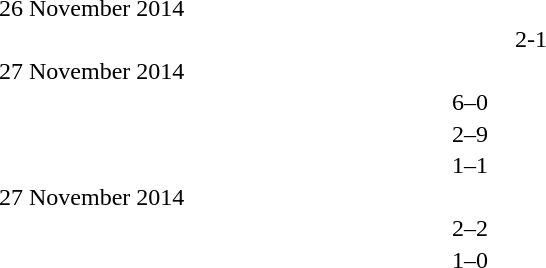<table style="width:50%;" cellspacing="1">
<tr>
<th width=25%></th>
<th width=10%></th>
<th width=25%></th>
</tr>
<tr>
<td>26 November 2014</td>
</tr>
<tr>
<td align=right></td>
<td align=right>2-1</td>
<td></td>
</tr>
<tr>
<td>27 November 2014</td>
</tr>
<tr>
<td align=right></td>
<td align=center>6–0</td>
<td></td>
</tr>
<tr>
<td align=right></td>
<td align=center>2–9</td>
<td></td>
</tr>
<tr>
<td align=right></td>
<td align=center>1–1</td>
<td></td>
</tr>
<tr>
<td>27 November 2014</td>
</tr>
<tr>
<td align=right></td>
<td align=center>2–2</td>
<td></td>
</tr>
<tr>
<td align=right></td>
<td align=center>1–0</td>
<td></td>
</tr>
</table>
